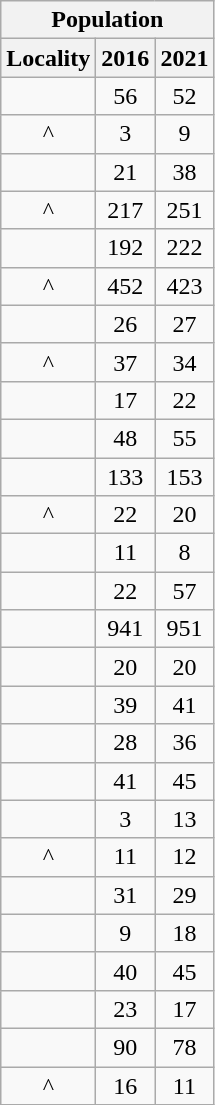<table class="wikitable" style="text-align:center;">
<tr>
<th colspan="3" style="text-align:center;  font-weight:bold">Population</th>
</tr>
<tr>
<th style="text-align:center; background:  font-weight:bold">Locality</th>
<th style="text-align:center; background:  font-weight:bold"><strong>2016</strong></th>
<th style="text-align:center; background:  font-weight:bold"><strong>2021</strong></th>
</tr>
<tr>
<td></td>
<td>56</td>
<td>52</td>
</tr>
<tr>
<td>^</td>
<td>3</td>
<td>9</td>
</tr>
<tr>
<td></td>
<td>21</td>
<td>38</td>
</tr>
<tr>
<td>^</td>
<td>217</td>
<td>251</td>
</tr>
<tr>
<td></td>
<td>192</td>
<td>222</td>
</tr>
<tr>
<td>^</td>
<td>452</td>
<td>423</td>
</tr>
<tr>
<td></td>
<td>26</td>
<td>27</td>
</tr>
<tr>
<td>^</td>
<td>37</td>
<td>34</td>
</tr>
<tr>
<td></td>
<td>17</td>
<td>22</td>
</tr>
<tr>
<td></td>
<td>48</td>
<td>55</td>
</tr>
<tr>
<td></td>
<td>133</td>
<td>153</td>
</tr>
<tr>
<td>^</td>
<td>22</td>
<td>20</td>
</tr>
<tr>
<td></td>
<td>11</td>
<td>8</td>
</tr>
<tr>
<td></td>
<td>22</td>
<td>57</td>
</tr>
<tr>
<td></td>
<td>941</td>
<td>951</td>
</tr>
<tr>
<td></td>
<td>20</td>
<td>20</td>
</tr>
<tr>
<td></td>
<td>39</td>
<td>41</td>
</tr>
<tr>
<td></td>
<td>28</td>
<td>36</td>
</tr>
<tr>
<td></td>
<td>41</td>
<td>45</td>
</tr>
<tr>
<td></td>
<td>3</td>
<td>13</td>
</tr>
<tr>
<td>^</td>
<td>11</td>
<td>12</td>
</tr>
<tr>
<td></td>
<td>31</td>
<td>29</td>
</tr>
<tr>
<td></td>
<td>9</td>
<td>18</td>
</tr>
<tr>
<td></td>
<td>40</td>
<td>45</td>
</tr>
<tr>
<td></td>
<td>23</td>
<td>17</td>
</tr>
<tr>
<td></td>
<td>90</td>
<td>78</td>
</tr>
<tr>
<td>^</td>
<td>16</td>
<td>11</td>
</tr>
</table>
